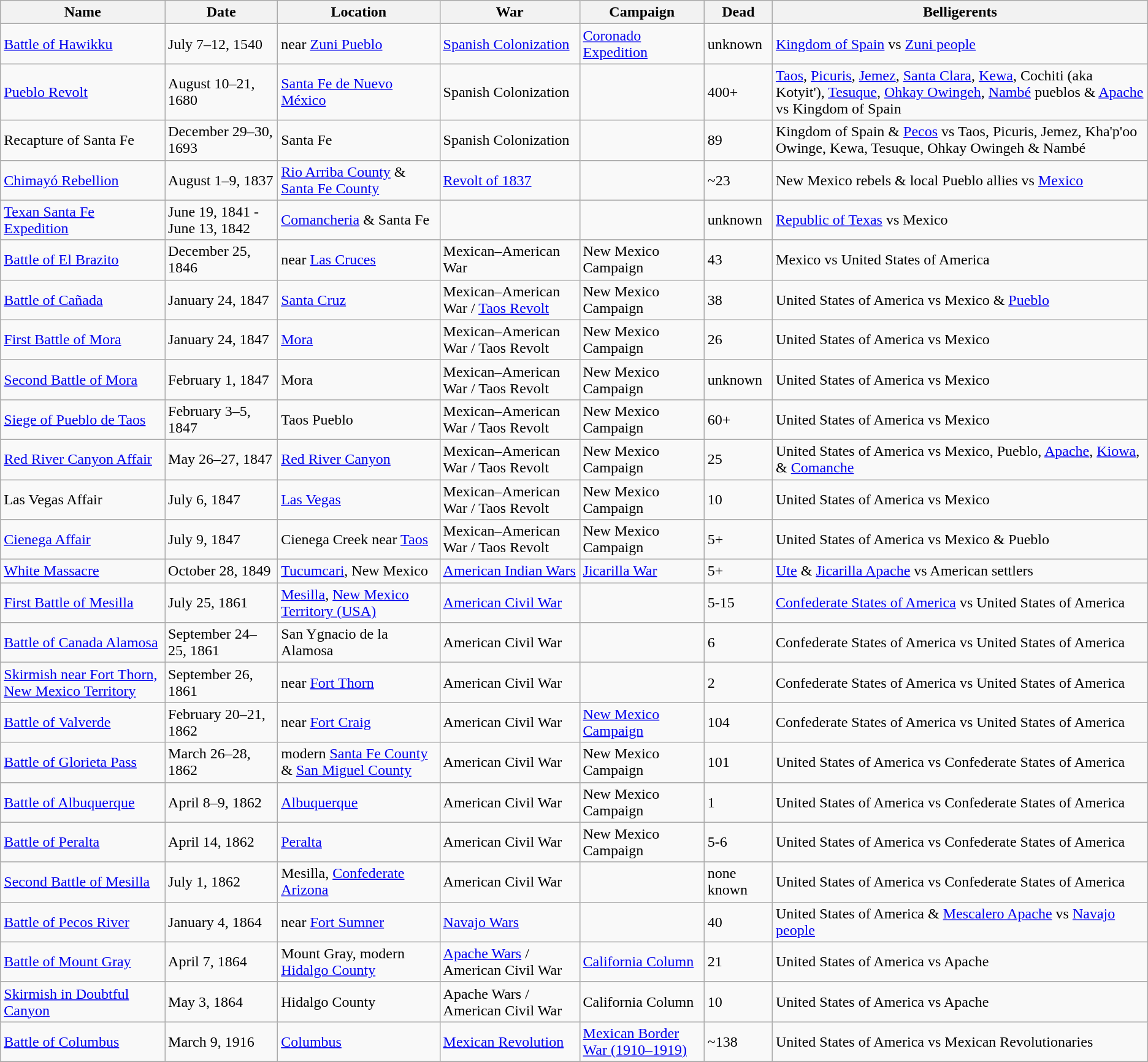<table class="wikitable sortable">
<tr>
<th>Name</th>
<th>Date</th>
<th>Location</th>
<th>War</th>
<th>Campaign</th>
<th>Dead</th>
<th>Belligerents</th>
</tr>
<tr>
<td><a href='#'>Battle of Hawikku</a></td>
<td>July 7–12, 1540</td>
<td>near <a href='#'>Zuni Pueblo</a></td>
<td><a href='#'>Spanish Colonization</a></td>
<td><a href='#'>Coronado Expedition</a></td>
<td>unknown</td>
<td><a href='#'>Kingdom of Spain</a> vs <a href='#'>Zuni people</a></td>
</tr>
<tr>
<td><a href='#'>Pueblo Revolt</a></td>
<td>August 10–21, 1680</td>
<td><a href='#'>Santa Fe de Nuevo México</a></td>
<td>Spanish Colonization</td>
<td></td>
<td>400+</td>
<td><a href='#'>Taos</a>, <a href='#'>Picuris</a>, <a href='#'>Jemez</a>, <a href='#'>Santa Clara</a>, <a href='#'>Kewa</a>, Cochiti (aka Kotyit'), <a href='#'>Tesuque</a>, <a href='#'>Ohkay Owingeh</a>, <a href='#'>Nambé</a> pueblos & <a href='#'>Apache</a> vs Kingdom of Spain</td>
</tr>
<tr>
<td>Recapture of Santa Fe</td>
<td>December 29–30, 1693</td>
<td>Santa Fe</td>
<td>Spanish Colonization</td>
<td></td>
<td>89</td>
<td>Kingdom of Spain & <a href='#'>Pecos</a> vs Taos, Picuris, Jemez, Kha'p'oo Owinge, Kewa, Tesuque, Ohkay Owingeh & Nambé</td>
</tr>
<tr>
<td><a href='#'>Chimayó Rebellion</a></td>
<td>August 1–9, 1837</td>
<td><a href='#'>Rio Arriba County</a> & <a href='#'>Santa Fe County</a></td>
<td><a href='#'>Revolt of 1837</a></td>
<td></td>
<td>~23</td>
<td>New Mexico rebels & local Pueblo allies vs <a href='#'>Mexico</a></td>
</tr>
<tr>
<td><a href='#'>Texan Santa Fe Expedition</a></td>
<td>June 19, 1841 - June 13, 1842</td>
<td><a href='#'>Comancheria</a> & Santa Fe</td>
<td></td>
<td></td>
<td>unknown</td>
<td><a href='#'>Republic of Texas</a> vs Mexico</td>
</tr>
<tr>
<td><a href='#'>Battle of El Brazito</a></td>
<td>December 25, 1846</td>
<td>near <a href='#'>Las Cruces</a></td>
<td>Mexican–American War</td>
<td>New Mexico Campaign</td>
<td>43</td>
<td>Mexico vs United States of America</td>
</tr>
<tr>
<td><a href='#'>Battle of Cañada</a></td>
<td>January 24, 1847</td>
<td><a href='#'>Santa Cruz</a></td>
<td>Mexican–American War / <a href='#'>Taos Revolt</a></td>
<td>New Mexico Campaign</td>
<td>38</td>
<td>United States of America vs Mexico & <a href='#'>Pueblo</a></td>
</tr>
<tr>
<td><a href='#'>First Battle of Mora</a></td>
<td>January 24, 1847</td>
<td><a href='#'>Mora</a></td>
<td>Mexican–American War / Taos Revolt</td>
<td>New Mexico Campaign</td>
<td>26</td>
<td>United States of America vs Mexico</td>
</tr>
<tr>
<td><a href='#'>Second Battle of Mora</a></td>
<td>February 1, 1847</td>
<td>Mora</td>
<td>Mexican–American War / Taos Revolt</td>
<td>New Mexico Campaign</td>
<td>unknown</td>
<td>United States of America vs Mexico</td>
</tr>
<tr>
<td><a href='#'>Siege of Pueblo de Taos</a></td>
<td>February 3–5, 1847</td>
<td>Taos Pueblo</td>
<td>Mexican–American War / Taos Revolt</td>
<td>New Mexico Campaign</td>
<td>60+</td>
<td>United States of America vs Mexico</td>
</tr>
<tr>
<td><a href='#'>Red River Canyon Affair</a></td>
<td>May 26–27, 1847</td>
<td><a href='#'>Red River Canyon</a></td>
<td>Mexican–American War / Taos Revolt</td>
<td>New Mexico Campaign</td>
<td>25</td>
<td>United States of America vs Mexico, Pueblo, <a href='#'>Apache</a>, <a href='#'>Kiowa</a>, & <a href='#'>Comanche</a></td>
</tr>
<tr>
<td>Las Vegas Affair</td>
<td>July 6, 1847</td>
<td><a href='#'>Las Vegas</a></td>
<td>Mexican–American War / Taos Revolt</td>
<td>New Mexico Campaign</td>
<td>10</td>
<td>United States of America vs Mexico</td>
</tr>
<tr>
<td><a href='#'>Cienega Affair</a></td>
<td>July 9, 1847</td>
<td>Cienega Creek near <a href='#'>Taos</a></td>
<td>Mexican–American War / Taos Revolt</td>
<td>New Mexico Campaign</td>
<td>5+</td>
<td>United States of America vs Mexico & Pueblo</td>
</tr>
<tr>
<td><a href='#'>White Massacre</a></td>
<td>October 28, 1849</td>
<td><a href='#'>Tucumcari</a>, New Mexico</td>
<td><a href='#'>American Indian Wars</a></td>
<td><a href='#'>Jicarilla War</a></td>
<td>5+</td>
<td><a href='#'>Ute</a> & <a href='#'>Jicarilla Apache</a> vs American settlers</td>
</tr>
<tr>
<td><a href='#'>First Battle of Mesilla</a></td>
<td>July 25, 1861</td>
<td><a href='#'>Mesilla</a>, <a href='#'>New Mexico Territory (USA)</a></td>
<td><a href='#'>American Civil War</a></td>
<td></td>
<td>5-15</td>
<td><a href='#'>Confederate States of America</a> vs United States of America</td>
</tr>
<tr>
<td><a href='#'>Battle of Canada Alamosa</a></td>
<td>September 24–25, 1861</td>
<td>San Ygnacio de la Alamosa</td>
<td>American Civil War</td>
<td></td>
<td>6</td>
<td>Confederate States of America vs United States of America</td>
</tr>
<tr>
<td><a href='#'>Skirmish near Fort Thorn, New Mexico Territory</a></td>
<td>September 26, 1861</td>
<td>near <a href='#'>Fort Thorn</a></td>
<td>American Civil War</td>
<td></td>
<td>2</td>
<td>Confederate States of America vs United States of America</td>
</tr>
<tr>
<td><a href='#'>Battle of Valverde</a></td>
<td>February 20–21, 1862</td>
<td>near <a href='#'>Fort Craig</a></td>
<td>American Civil War</td>
<td><a href='#'>New Mexico Campaign</a></td>
<td>104</td>
<td>Confederate States of America vs United States of America</td>
</tr>
<tr>
<td><a href='#'>Battle of Glorieta Pass</a></td>
<td>March 26–28, 1862</td>
<td>modern <a href='#'>Santa Fe County</a> & <a href='#'>San Miguel County</a></td>
<td>American Civil War</td>
<td>New Mexico Campaign</td>
<td>101</td>
<td>United States of America vs Confederate States of America</td>
</tr>
<tr>
<td><a href='#'>Battle of Albuquerque</a></td>
<td>April 8–9, 1862</td>
<td><a href='#'>Albuquerque</a></td>
<td>American Civil War</td>
<td>New Mexico Campaign</td>
<td>1</td>
<td>United States of America vs Confederate States of America</td>
</tr>
<tr>
<td><a href='#'>Battle of Peralta</a></td>
<td>April 14, 1862</td>
<td><a href='#'>Peralta</a></td>
<td>American Civil War</td>
<td>New Mexico Campaign</td>
<td>5-6</td>
<td>United States of America vs Confederate States of America</td>
</tr>
<tr>
<td><a href='#'>Second Battle of Mesilla</a></td>
<td>July 1, 1862</td>
<td>Mesilla, <a href='#'>Confederate Arizona</a></td>
<td>American Civil War</td>
<td></td>
<td>none known</td>
<td>United States of America vs Confederate States of America</td>
</tr>
<tr>
<td><a href='#'>Battle of Pecos River</a></td>
<td>January 4, 1864</td>
<td>near <a href='#'>Fort Sumner</a></td>
<td><a href='#'>Navajo Wars</a></td>
<td></td>
<td>40</td>
<td>United States of America & <a href='#'>Mescalero Apache</a> vs <a href='#'>Navajo people</a></td>
</tr>
<tr>
<td><a href='#'>Battle of Mount Gray</a></td>
<td>April 7, 1864</td>
<td>Mount Gray, modern <a href='#'>Hidalgo County</a></td>
<td><a href='#'>Apache Wars</a> / American Civil War</td>
<td><a href='#'>California Column</a></td>
<td>21</td>
<td>United States of America vs Apache</td>
</tr>
<tr>
<td><a href='#'>Skirmish in Doubtful Canyon</a></td>
<td>May 3, 1864</td>
<td>Hidalgo County</td>
<td>Apache Wars / American Civil War</td>
<td>California Column</td>
<td>10</td>
<td>United States of America vs Apache</td>
</tr>
<tr>
<td><a href='#'>Battle of Columbus</a></td>
<td>March 9, 1916</td>
<td><a href='#'>Columbus</a></td>
<td><a href='#'>Mexican Revolution</a></td>
<td><a href='#'>Mexican Border War (1910–1919)</a></td>
<td>~138</td>
<td>United States of America vs Mexican Revolutionaries</td>
</tr>
<tr>
</tr>
</table>
